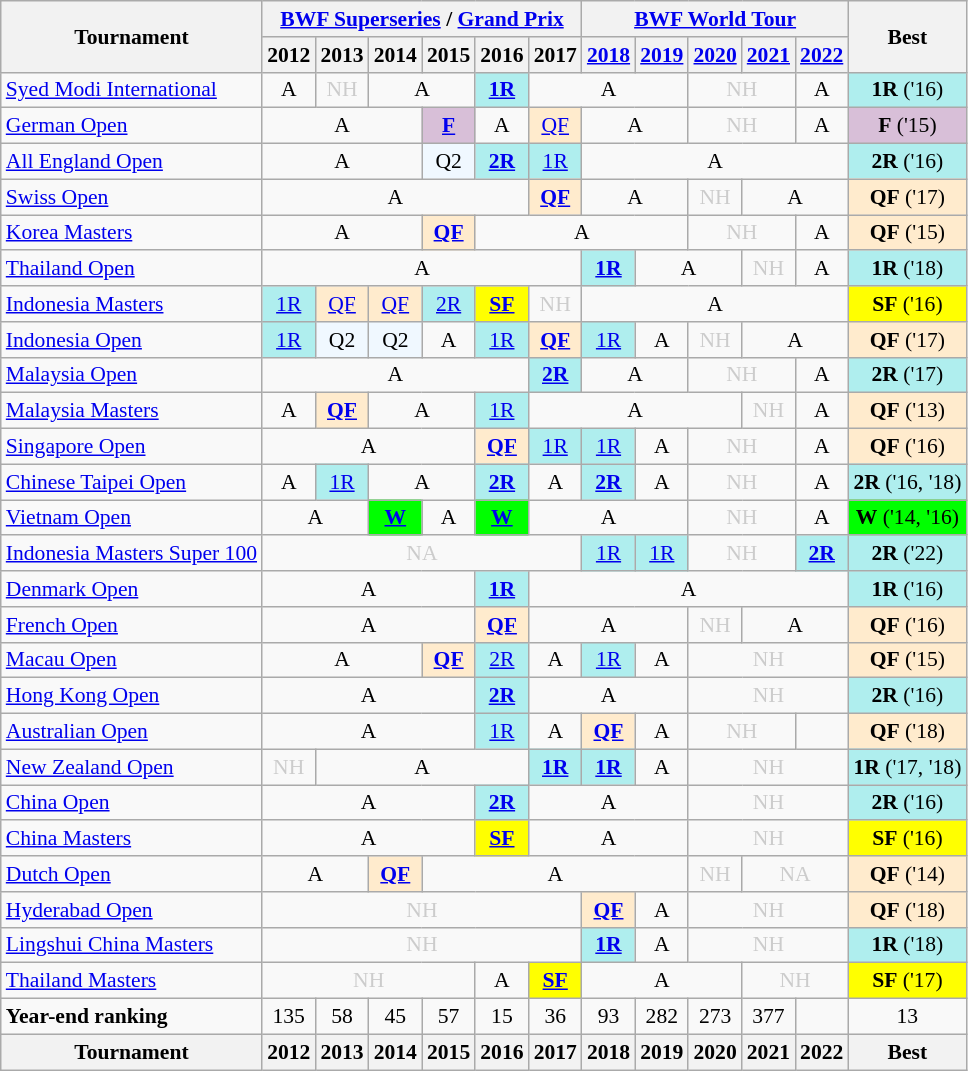<table class="wikitable" style="font-size: 90%; text-align:center">
<tr>
<th rowspan="2">Tournament</th>
<th colspan="6"><strong><a href='#'>BWF Superseries</a> / <a href='#'>Grand Prix</a></strong></th>
<th colspan="5"><strong><a href='#'>BWF World Tour</a></strong></th>
<th rowspan="2">Best</th>
</tr>
<tr>
<th>2012</th>
<th>2013</th>
<th>2014</th>
<th>2015</th>
<th>2016</th>
<th>2017</th>
<th><a href='#'>2018</a></th>
<th><a href='#'>2019</a></th>
<th><a href='#'>2020</a></th>
<th><a href='#'>2021</a></th>
<th><a href='#'>2022</a></th>
</tr>
<tr>
<td align=left><a href='#'>Syed Modi International</a></td>
<td>A</td>
<td style=color:#ccc>NH</td>
<td colspan="2">A</td>
<td bgcolor=AFEEEE><strong><a href='#'>1R</a></strong></td>
<td colspan="3">A</td>
<td colspan="2" style=color:#ccc>NH</td>
<td>A</td>
<td bgcolor=AFEEEE><strong>1R</strong> ('16)</td>
</tr>
<tr>
<td align=left><a href='#'>German Open</a></td>
<td colspan="3">A</td>
<td bgcolor=D8BFD8><a href='#'><strong>F</strong></a></td>
<td>A</td>
<td bgcolor=FFEBCD><a href='#'>QF</a></td>
<td colspan="2">A</td>
<td colspan="2" style=color:#ccc>NH</td>
<td>A</td>
<td bgcolor=D8BFD8><strong>F</strong> ('15)</td>
</tr>
<tr>
<td align=left><a href='#'>All England Open</a></td>
<td colspan="3">A</td>
<td 2015; bgcolor=F0F8FF>Q2</td>
<td bgcolor=AFEEEE><a href='#'><strong>2R</strong></a></td>
<td bgcolor=AFEEEE><a href='#'>1R</a></td>
<td colspan="5">A</td>
<td bgcolor=AFEEEE><strong>2R</strong> ('16)</td>
</tr>
<tr>
<td align=left><a href='#'>Swiss Open</a></td>
<td colspan="5">A</td>
<td bgcolor=FFEBCD><strong><a href='#'>QF</a></strong></td>
<td colspan="2">A</td>
<td style=color:#ccc>NH</td>
<td colspan="2">A</td>
<td bgcolor=FFEBCD><strong>QF</strong> ('17)</td>
</tr>
<tr>
<td align=left><a href='#'>Korea Masters</a></td>
<td colspan="3">A</td>
<td bgcolor=FFEBCD><strong><a href='#'>QF</a></strong></td>
<td colspan="4">A</td>
<td colspan="2" style=color:#ccc>NH</td>
<td>A</td>
<td bgcolor=FFEBCD><strong>QF</strong> ('15)</td>
</tr>
<tr>
<td align=left><a href='#'>Thailand Open</a></td>
<td colspan="6">A</td>
<td bgcolor=AFEEEE><a href='#'><strong>1R</strong></a></td>
<td colspan="2">A</td>
<td style=color:#ccc>NH</td>
<td>A</td>
<td bgcolor=AFEEEE><strong>1R</strong> ('18)</td>
</tr>
<tr>
<td align=left><a href='#'>Indonesia Masters</a></td>
<td bgcolor=AFEEEE><a href='#'>1R</a></td>
<td bgcolor=FFEBCD><a href='#'>QF</a></td>
<td bgcolor=FFEBCD><a href='#'>QF</a></td>
<td bgcolor=AFEEEE><a href='#'>2R</a></td>
<td bgcolor=FFFF00><a href='#'><strong>SF</strong></a></td>
<td style=color:#ccc>NH</td>
<td colspan="5">A</td>
<td bgcolor=FFFF00><strong>SF</strong> ('16)</td>
</tr>
<tr>
<td align=left><a href='#'>Indonesia Open</a></td>
<td bgcolor=AFEEEE><a href='#'>1R</a></td>
<td 2013; bgcolor=F0F8FF>Q2</td>
<td 2014; bgcolor=F0F8FF>Q2</td>
<td>A</td>
<td bgcolor=AFEEEE><a href='#'>1R</a></td>
<td bgcolor=FFEBCD><a href='#'><strong>QF</strong></a></td>
<td bgcolor=AFEEEE><a href='#'>1R</a></td>
<td>A</td>
<td style=color:#ccc>NH</td>
<td colspan="2">A</td>
<td bgcolor=FFEBCD><strong>QF</strong> ('17)</td>
</tr>
<tr>
<td align=left><a href='#'>Malaysia Open</a></td>
<td colspan="5">A</td>
<td bgcolor=AFEEEE><strong><a href='#'>2R</a></strong></td>
<td colspan="2">A</td>
<td colspan="2" style=color:#ccc>NH</td>
<td>A</td>
<td bgcolor=AFEEEE><strong>2R</strong> ('17)</td>
</tr>
<tr>
<td align=left><a href='#'>Malaysia Masters</a></td>
<td>A</td>
<td bgcolor=FFEBCD><a href='#'><strong>QF</strong></a></td>
<td colspan="2">A</td>
<td bgcolor=AFEEEE><a href='#'>1R</a></td>
<td colspan="4">A</td>
<td style=color:#ccc>NH</td>
<td>A</td>
<td bgcolor=FFEBCD><strong>QF</strong> ('13)</td>
</tr>
<tr>
<td align=left><a href='#'>Singapore Open</a></td>
<td colspan="4">A</td>
<td bgcolor=FFEBCD><a href='#'><strong>QF</strong></a></td>
<td bgcolor=AFEEEE><a href='#'>1R</a></td>
<td bgcolor=AFEEEE><a href='#'>1R</a></td>
<td>A</td>
<td colspan="2" style=color:#ccc>NH</td>
<td>A</td>
<td bgcolor=FFEBCD><strong>QF</strong> ('16)</td>
</tr>
<tr>
<td align=left><a href='#'>Chinese Taipei Open</a></td>
<td>A</td>
<td bgcolor=AFEEEE><a href='#'>1R</a></td>
<td colspan="2">A</td>
<td bgcolor=AFEEEE><a href='#'><strong>2R</strong></a></td>
<td>A</td>
<td bgcolor=AFEEEE><a href='#'><strong>2R</strong></a></td>
<td>A</td>
<td colspan="2" style=color:#ccc>NH</td>
<td>A</td>
<td bgcolor=AFEEEE><strong>2R</strong> ('16, '18)</td>
</tr>
<tr>
<td align=left><a href='#'>Vietnam Open</a></td>
<td colspan="2">A</td>
<td bgcolor=00FF00><a href='#'><strong>W</strong></a></td>
<td>A</td>
<td bgcolor=00FF00><a href='#'><strong>W</strong></a></td>
<td colspan="3">A</td>
<td colspan="2" style=color:#ccc>NH</td>
<td>A</td>
<td bgcolor=00FF00><strong>W</strong> ('14, '16)</td>
</tr>
<tr>
<td align=left><a href='#'>Indonesia Masters Super 100</a></td>
<td colspan="6" style=color:#ccc>NA</td>
<td bgcolor=AFEEEE><a href='#'>1R</a></td>
<td bgcolor=AFEEEE><a href='#'>1R</a></td>
<td colspan="2" style=color:#ccc>NH</td>
<td bgcolor=AFEEEE><strong><a href='#'>2R</a></strong></td>
<td bgcolor=AFEEEE><strong>2R</strong> ('22)</td>
</tr>
<tr>
<td align=left><a href='#'>Denmark Open</a></td>
<td colspan="4">A</td>
<td bgcolor=AFEEEE><strong><a href='#'>1R</a></strong></td>
<td colspan="6">A</td>
<td bgcolor=AFEEEE><strong>1R</strong> ('16)</td>
</tr>
<tr>
<td align=left><a href='#'>French Open</a></td>
<td colspan="4">A</td>
<td bgcolor=FFEBCD><strong><a href='#'>QF</a></strong></td>
<td colspan="3">A</td>
<td style=color:#ccc>NH</td>
<td colspan="2">A</td>
<td bgcolor=FFEBCD><strong>QF</strong> ('16)</td>
</tr>
<tr>
<td align=left><a href='#'>Macau Open</a></td>
<td colspan="3">A</td>
<td bgcolor=FFEBCD><a href='#'><strong>QF</strong></a></td>
<td bgcolor=AFEEEE><a href='#'>2R</a></td>
<td>A</td>
<td bgcolor=AFEEEE><a href='#'>1R</a></td>
<td>A</td>
<td colspan="3" style=color:#ccc>NH</td>
<td bgcolor=FFEBCD><strong>QF</strong> ('15)</td>
</tr>
<tr>
<td align=left><a href='#'>Hong Kong Open</a></td>
<td colspan="4">A</td>
<td bgcolor=AFEEEE><strong><a href='#'>2R</a></strong></td>
<td colspan="3">A</td>
<td colspan="3" style=color:#ccc>NH</td>
<td bgcolor=AFEEEE><strong>2R</strong> ('16)</td>
</tr>
<tr>
<td align=left><a href='#'>Australian Open</a></td>
<td colspan="4">A</td>
<td bgcolor=AFEEEE><a href='#'>1R</a></td>
<td>A</td>
<td bgcolor=FFEBCD><a href='#'><strong>QF</strong></a></td>
<td>A</td>
<td colspan="2" style=color:#ccc>NH</td>
<td></td>
<td bgcolor=FFEBCD><strong>QF</strong> ('18)</td>
</tr>
<tr>
<td align=left><a href='#'>New Zealand Open</a></td>
<td style=color:#ccc>NH</td>
<td colspan="4">A</td>
<td bgcolor=AFEEEE><a href='#'><strong>1R</strong></a></td>
<td bgcolor=AFEEEE><a href='#'><strong>1R</strong></a></td>
<td>A</td>
<td colspan="3" style=color:#ccc>NH</td>
<td bgcolor=AFEEEE><strong>1R</strong> ('17, '18)</td>
</tr>
<tr>
<td align=left><a href='#'>China Open</a></td>
<td colspan="4">A</td>
<td bgcolor=AFEEEE><a href='#'><strong>2R</strong></a></td>
<td colspan="3">A</td>
<td colspan="3" style=color:#ccc>NH</td>
<td bgcolor=AFEEEE><strong>2R</strong> ('16)</td>
</tr>
<tr>
<td align=left><a href='#'>China Masters</a></td>
<td colspan="4">A</td>
<td bgcolor=FFFF00><a href='#'><strong>SF</strong></a></td>
<td colspan="3">A</td>
<td colspan="3" style=color:#ccc>NH</td>
<td bgcolor=FFFF00><strong>SF</strong> ('16)</td>
</tr>
<tr>
<td align=left><a href='#'>Dutch Open</a></td>
<td colspan="2">A</td>
<td bgcolor=FFEBCD><strong><a href='#'>QF</a></strong></td>
<td colspan="5">A</td>
<td style=color:#ccc>NH</td>
<td colspan="2" style=color:#ccc>NA</td>
<td bgcolor=FFEBCD><strong>QF</strong> ('14)</td>
</tr>
<tr>
<td align=left><a href='#'>Hyderabad Open</a></td>
<td colspan="6" style=color:#ccc>NH</td>
<td bgcolor=FFEBCD><a href='#'><strong>QF</strong></a></td>
<td>A</td>
<td colspan="3" style=color:#ccc>NH</td>
<td bgcolor=FFEBCD><strong>QF</strong> ('18)</td>
</tr>
<tr>
<td align=left><a href='#'>Lingshui China Masters</a></td>
<td colspan="6" style=color:#ccc>NH</td>
<td bgcolor=AFEEEE><a href='#'><strong>1R</strong></a></td>
<td>A</td>
<td colspan="3" style=color:#ccc>NH</td>
<td bgcolor=AFEEEE><strong>1R</strong> ('18)</td>
</tr>
<tr>
<td align=left><a href='#'>Thailand Masters</a></td>
<td colspan="4" style=color:#ccc>NH</td>
<td>A</td>
<td bgcolor=FFFF00><strong><a href='#'>SF</a></strong></td>
<td colspan="3">A</td>
<td colspan="2" style=color:#ccc>NH</td>
<td bgcolor=FFFF00><strong>SF</strong> ('17)</td>
</tr>
<tr>
<td align=left><strong>Year-end ranking</strong></td>
<td>135</td>
<td>58</td>
<td>45</td>
<td>57</td>
<td>15</td>
<td>36</td>
<td>93</td>
<td>282</td>
<td>273</td>
<td>377</td>
<td></td>
<td>13</td>
</tr>
<tr>
<th>Tournament</th>
<th>2012</th>
<th>2013</th>
<th>2014</th>
<th>2015</th>
<th>2016</th>
<th>2017</th>
<th>2018</th>
<th>2019</th>
<th>2020</th>
<th>2021</th>
<th>2022</th>
<th>Best</th>
</tr>
</table>
